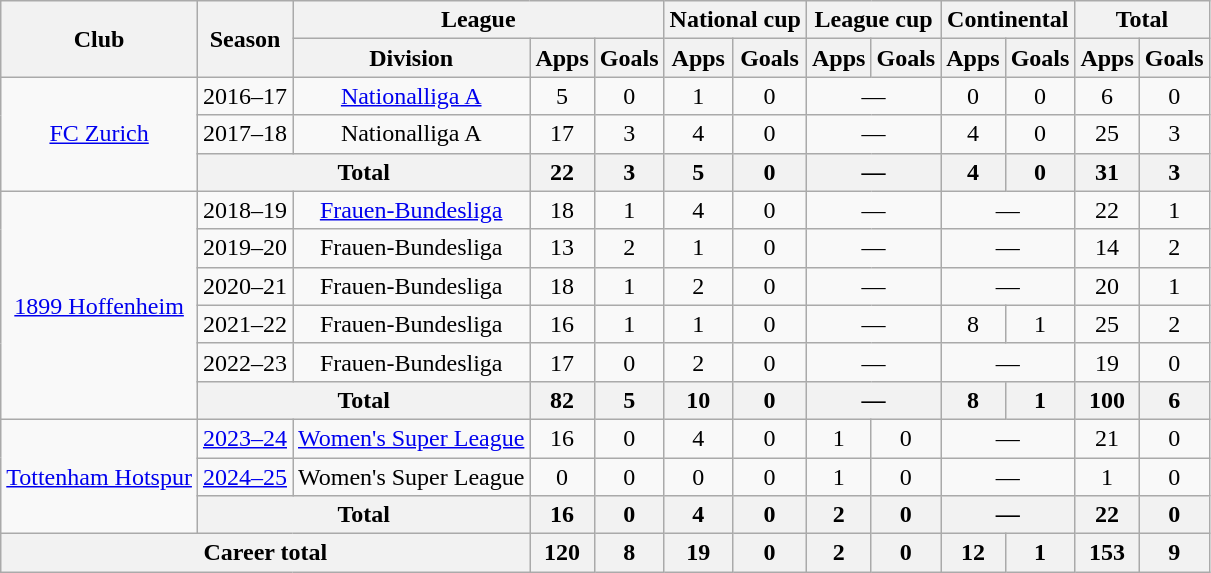<table class="wikitable" style="text-align:center">
<tr>
<th rowspan="2">Club</th>
<th rowspan="2">Season</th>
<th colspan="3">League</th>
<th colspan="2">National cup</th>
<th colspan="2">League cup</th>
<th colspan="2">Continental</th>
<th colspan="2">Total</th>
</tr>
<tr>
<th>Division</th>
<th>Apps</th>
<th>Goals</th>
<th>Apps</th>
<th>Goals</th>
<th>Apps</th>
<th>Goals</th>
<th>Apps</th>
<th>Goals</th>
<th>Apps</th>
<th>Goals</th>
</tr>
<tr>
<td rowspan="3"><a href='#'>FC Zurich</a></td>
<td>2016–17</td>
<td><a href='#'>Nationalliga A</a></td>
<td>5</td>
<td>0</td>
<td>1</td>
<td>0</td>
<td colspan="2">—</td>
<td>0</td>
<td>0</td>
<td>6</td>
<td>0</td>
</tr>
<tr>
<td>2017–18</td>
<td>Nationalliga A</td>
<td>17</td>
<td>3</td>
<td>4</td>
<td>0</td>
<td colspan="2">—</td>
<td>4</td>
<td>0</td>
<td>25</td>
<td>3</td>
</tr>
<tr>
<th colspan="2">Total</th>
<th>22</th>
<th>3</th>
<th>5</th>
<th>0</th>
<th colspan="2">—</th>
<th>4</th>
<th>0</th>
<th>31</th>
<th>3</th>
</tr>
<tr>
<td rowspan="6"><a href='#'>1899 Hoffenheim</a></td>
<td>2018–19</td>
<td><a href='#'>Frauen-Bundesliga</a></td>
<td>18</td>
<td>1</td>
<td>4</td>
<td>0</td>
<td colspan="2">—</td>
<td colspan="2">—</td>
<td>22</td>
<td>1</td>
</tr>
<tr>
<td>2019–20</td>
<td>Frauen-Bundesliga</td>
<td>13</td>
<td>2</td>
<td>1</td>
<td>0</td>
<td colspan="2">—</td>
<td colspan="2">—</td>
<td>14</td>
<td>2</td>
</tr>
<tr>
<td>2020–21</td>
<td>Frauen-Bundesliga</td>
<td>18</td>
<td>1</td>
<td>2</td>
<td>0</td>
<td colspan="2">—</td>
<td colspan="2">—</td>
<td>20</td>
<td>1</td>
</tr>
<tr>
<td>2021–22</td>
<td>Frauen-Bundesliga</td>
<td>16</td>
<td>1</td>
<td>1</td>
<td>0</td>
<td colspan="2">—</td>
<td>8</td>
<td>1</td>
<td>25</td>
<td>2</td>
</tr>
<tr>
<td>2022–23</td>
<td>Frauen-Bundesliga</td>
<td>17</td>
<td>0</td>
<td>2</td>
<td>0</td>
<td colspan="2">—</td>
<td colspan="2">—</td>
<td>19</td>
<td>0</td>
</tr>
<tr>
<th colspan="2">Total</th>
<th>82</th>
<th>5</th>
<th>10</th>
<th>0</th>
<th colspan="2">—</th>
<th>8</th>
<th>1</th>
<th>100</th>
<th>6</th>
</tr>
<tr>
<td rowspan="3"><a href='#'>Tottenham Hotspur</a></td>
<td><a href='#'>2023–24</a></td>
<td><a href='#'>Women's Super League</a></td>
<td>16</td>
<td>0</td>
<td>4</td>
<td>0</td>
<td>1</td>
<td>0</td>
<td colspan="2">—</td>
<td>21</td>
<td>0</td>
</tr>
<tr>
<td><a href='#'>2024–25</a></td>
<td>Women's Super League</td>
<td>0</td>
<td>0</td>
<td>0</td>
<td>0</td>
<td>1</td>
<td>0</td>
<td colspan="2">—</td>
<td>1</td>
<td>0</td>
</tr>
<tr>
<th colspan="2">Total</th>
<th>16</th>
<th>0</th>
<th>4</th>
<th>0</th>
<th>2</th>
<th>0</th>
<th colspan="2">—</th>
<th>22</th>
<th>0</th>
</tr>
<tr>
<th colspan="3">Career total</th>
<th>120</th>
<th>8</th>
<th>19</th>
<th>0</th>
<th>2</th>
<th>0</th>
<th>12</th>
<th>1</th>
<th>153</th>
<th>9</th>
</tr>
</table>
